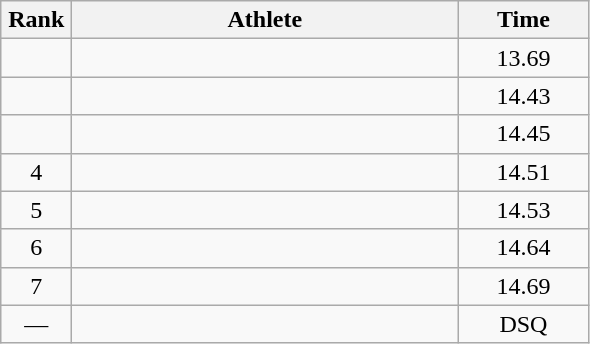<table class=wikitable style="text-align:center">
<tr>
<th width=40>Rank</th>
<th width=250>Athlete</th>
<th width=80>Time</th>
</tr>
<tr>
<td></td>
<td align=left></td>
<td>13.69</td>
</tr>
<tr>
<td></td>
<td align=left></td>
<td>14.43</td>
</tr>
<tr>
<td></td>
<td align=left></td>
<td>14.45</td>
</tr>
<tr>
<td>4</td>
<td align=left></td>
<td>14.51</td>
</tr>
<tr>
<td>5</td>
<td align=left></td>
<td>14.53</td>
</tr>
<tr>
<td>6</td>
<td align=left></td>
<td>14.64</td>
</tr>
<tr>
<td>7</td>
<td align=left></td>
<td>14.69</td>
</tr>
<tr>
<td>—</td>
<td align=left></td>
<td>DSQ</td>
</tr>
</table>
